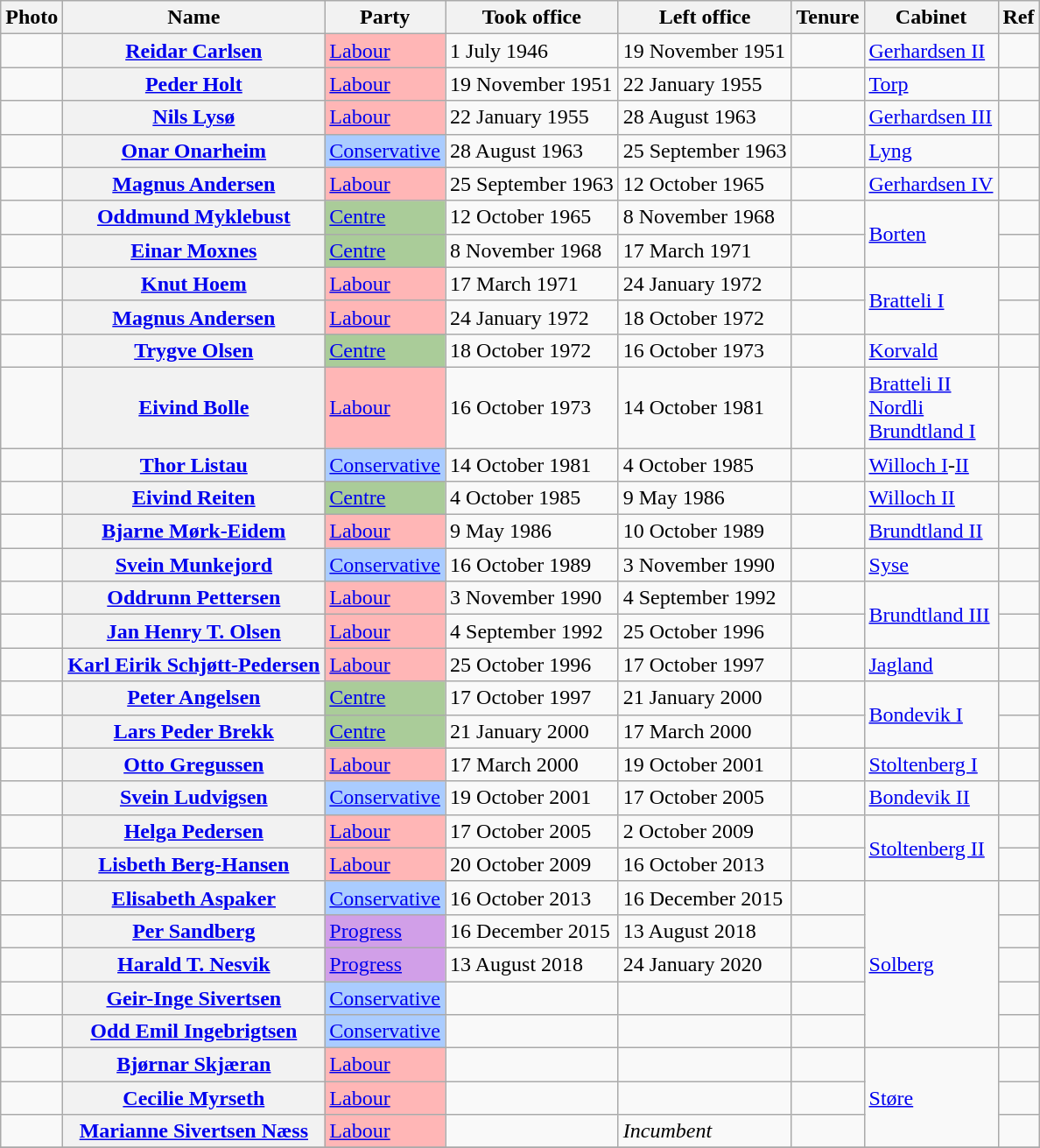<table class="wikitable plainrowheaders sortable">
<tr>
<th scope=col class=unsortable>Photo</th>
<th scope=col>Name</th>
<th scope=col>Party</th>
<th scope=col>Took office</th>
<th scope=col>Left office</th>
<th scope=col>Tenure</th>
<th scope=col>Cabinet</th>
<th scope=col class=unsortable>Ref</th>
</tr>
<tr>
<td align=center></td>
<th scope=row><a href='#'>Reidar Carlsen</a></th>
<td style="background:#FFB6B6"><a href='#'>Labour</a></td>
<td>1 July 1946</td>
<td>19 November 1951</td>
<td></td>
<td><a href='#'>Gerhardsen II</a></td>
<td align=center></td>
</tr>
<tr>
<td align=center></td>
<th scope=row><a href='#'>Peder Holt</a></th>
<td style="background:#FFB6B6"><a href='#'>Labour</a></td>
<td>19 November 1951</td>
<td>22 January 1955</td>
<td></td>
<td><a href='#'>Torp</a></td>
<td align=center></td>
</tr>
<tr>
<td align=center></td>
<th scope=row><a href='#'>Nils Lysø</a></th>
<td style="background:#FFB6B6"><a href='#'>Labour</a></td>
<td>22 January 1955</td>
<td>28 August 1963</td>
<td></td>
<td><a href='#'>Gerhardsen III</a></td>
<td align=center></td>
</tr>
<tr>
<td align=center></td>
<th scope=row><a href='#'>Onar Onarheim</a></th>
<td style="background:#AACCFF"><a href='#'>Conservative</a></td>
<td>28 August 1963</td>
<td>25 September 1963</td>
<td></td>
<td><a href='#'>Lyng</a></td>
<td align=center></td>
</tr>
<tr>
<td align=center></td>
<th scope=row><a href='#'>Magnus Andersen</a></th>
<td style="background:#FFB6B6"><a href='#'>Labour</a></td>
<td>25 September 1963</td>
<td>12 October 1965</td>
<td></td>
<td><a href='#'>Gerhardsen IV</a></td>
<td align=center></td>
</tr>
<tr>
<td align=center></td>
<th scope=row><a href='#'>Oddmund Myklebust</a></th>
<td style="background:#AACC99"><a href='#'>Centre</a></td>
<td>12 October 1965</td>
<td>8 November 1968</td>
<td></td>
<td rowspan=2><a href='#'>Borten</a></td>
<td align=center></td>
</tr>
<tr>
<td align=center></td>
<th scope=row><a href='#'>Einar Moxnes</a></th>
<td style="background:#AACC99"><a href='#'>Centre</a></td>
<td>8 November 1968</td>
<td>17 March 1971</td>
<td></td>
<td align=center></td>
</tr>
<tr>
<td align=center></td>
<th scope=row><a href='#'>Knut Hoem</a></th>
<td style="background:#FFB6B6"><a href='#'>Labour</a></td>
<td>17 March 1971</td>
<td>24 January 1972</td>
<td></td>
<td rowspan=2><a href='#'>Bratteli I</a></td>
<td align=center></td>
</tr>
<tr>
<td align=center></td>
<th scope=row><a href='#'>Magnus Andersen</a></th>
<td style="background:#FFB6B6"><a href='#'>Labour</a></td>
<td>24 January 1972</td>
<td>18 October 1972</td>
<td></td>
<td align=center></td>
</tr>
<tr>
<td align=center></td>
<th scope=row><a href='#'>Trygve Olsen</a></th>
<td style="background:#AACC99"><a href='#'>Centre</a></td>
<td>18 October 1972</td>
<td>16 October 1973</td>
<td></td>
<td><a href='#'>Korvald</a></td>
<td align=center></td>
</tr>
<tr>
<td align=center></td>
<th scope=row><a href='#'>Eivind Bolle</a></th>
<td style="background:#FFB6B6"><a href='#'>Labour</a></td>
<td>16 October 1973</td>
<td>14 October 1981</td>
<td></td>
<td><a href='#'>Bratteli II</a> <br> <a href='#'>Nordli</a> <br> <a href='#'>Brundtland I</a></td>
<td align=center> <br> </td>
</tr>
<tr>
<td align=center></td>
<th scope=row><a href='#'>Thor Listau</a></th>
<td style="background:#AACCFF"><a href='#'>Conservative</a></td>
<td>14 October 1981</td>
<td>4 October 1985</td>
<td></td>
<td><a href='#'>Willoch I</a>-<a href='#'>II</a></td>
<td align=center></td>
</tr>
<tr>
<td align=center></td>
<th scope=row><a href='#'>Eivind Reiten</a></th>
<td style="background:#AACC99"><a href='#'>Centre</a></td>
<td>4 October 1985</td>
<td>9 May 1986</td>
<td></td>
<td><a href='#'>Willoch II</a></td>
<td align=center></td>
</tr>
<tr>
<td align=center></td>
<th scope=row><a href='#'>Bjarne Mørk-Eidem</a></th>
<td style="background:#FFB6B6"><a href='#'>Labour</a></td>
<td>9 May 1986</td>
<td>10 October 1989</td>
<td></td>
<td><a href='#'>Brundtland II</a></td>
<td align=center></td>
</tr>
<tr>
<td align=center></td>
<th scope=row><a href='#'>Svein Munkejord</a></th>
<td style="background:#AACCFF"><a href='#'>Conservative</a></td>
<td>16 October 1989</td>
<td>3 November 1990</td>
<td></td>
<td><a href='#'>Syse</a></td>
<td align=center></td>
</tr>
<tr>
<td align=center></td>
<th scope=row><a href='#'>Oddrunn Pettersen</a></th>
<td style="background:#FFB6B6"><a href='#'>Labour</a></td>
<td>3 November 1990</td>
<td>4 September 1992</td>
<td></td>
<td rowspan=2><a href='#'>Brundtland III</a></td>
<td align=center></td>
</tr>
<tr>
<td align=center></td>
<th scope=row><a href='#'>Jan Henry T. Olsen</a></th>
<td style="background:#FFB6B6"><a href='#'>Labour</a></td>
<td>4 September 1992</td>
<td>25 October 1996</td>
<td></td>
<td align=center></td>
</tr>
<tr>
<td align=center></td>
<th scope=row><a href='#'>Karl Eirik Schjøtt-Pedersen</a></th>
<td style="background:#FFB6B6"><a href='#'>Labour</a></td>
<td>25 October 1996</td>
<td>17 October 1997</td>
<td></td>
<td><a href='#'>Jagland</a></td>
<td align=center></td>
</tr>
<tr>
<td align=center></td>
<th scope=row><a href='#'>Peter Angelsen</a></th>
<td style="background:#AACC99"><a href='#'>Centre</a></td>
<td>17 October 1997</td>
<td>21 January 2000</td>
<td></td>
<td rowspan=2><a href='#'>Bondevik I</a></td>
<td align=center></td>
</tr>
<tr>
<td align=center></td>
<th scope=row><a href='#'>Lars Peder Brekk</a></th>
<td style="background:#AACC99"><a href='#'>Centre</a></td>
<td>21 January 2000</td>
<td>17 March 2000</td>
<td></td>
<td align=center></td>
</tr>
<tr>
<td align=center></td>
<th scope=row><a href='#'>Otto Gregussen</a></th>
<td style="background:#FFB6B6"><a href='#'>Labour</a></td>
<td>17 March 2000</td>
<td>19 October 2001</td>
<td></td>
<td><a href='#'>Stoltenberg I</a></td>
<td align=center></td>
</tr>
<tr>
<td align=center></td>
<th scope=row><a href='#'>Svein Ludvigsen</a></th>
<td style="background:#AACCFF"><a href='#'>Conservative</a></td>
<td>19 October 2001</td>
<td>17 October 2005</td>
<td></td>
<td><a href='#'>Bondevik II</a></td>
<td align=center></td>
</tr>
<tr>
<td align=center></td>
<th scope=row><a href='#'>Helga Pedersen</a></th>
<td style="background:#FFB6B6"><a href='#'>Labour</a></td>
<td>17 October 2005</td>
<td>2 October 2009</td>
<td></td>
<td rowspan=2><a href='#'>Stoltenberg II</a></td>
<td align=center></td>
</tr>
<tr>
<td align=center></td>
<th scope=row><a href='#'>Lisbeth Berg-Hansen</a></th>
<td style="background:#FFB6B6"><a href='#'>Labour</a></td>
<td>20 October 2009</td>
<td>16 October 2013</td>
<td></td>
<td ! align="center"></td>
</tr>
<tr>
<td align=center></td>
<th scope=row><a href='#'>Elisabeth Aspaker</a></th>
<td style="background:#AACCFF"><a href='#'>Conservative</a></td>
<td>16 October 2013</td>
<td>16 December 2015</td>
<td></td>
<td rowspan=5><a href='#'>Solberg</a></td>
<td align=center></td>
</tr>
<tr>
<td align=center></td>
<th scope=row><a href='#'>Per Sandberg</a></th>
<td style="background:#D19FE8"><a href='#'>Progress</a></td>
<td>16 December 2015</td>
<td>13 August 2018</td>
<td></td>
<td align=center></td>
</tr>
<tr>
<td align=center></td>
<th scope=row><a href='#'>Harald T. Nesvik</a></th>
<td style="background:#D19FE8"><a href='#'>Progress</a></td>
<td>13 August 2018</td>
<td>24 January 2020</td>
<td></td>
<td align=center></td>
</tr>
<tr>
<td align=center></td>
<th scope=row><a href='#'>Geir-Inge Sivertsen</a></th>
<td style="background:#AACCFF"><a href='#'>Conservative</a></td>
<td></td>
<td></td>
<td></td>
<td align=center></td>
</tr>
<tr>
<td align=center></td>
<th scope=row><a href='#'>Odd Emil Ingebrigtsen</a></th>
<td style="background:#AACCFF"><a href='#'>Conservative</a></td>
<td></td>
<td></td>
<td></td>
<td align=center></td>
</tr>
<tr>
<td align=center></td>
<th scope=row><a href='#'>Bjørnar Skjæran</a></th>
<td style="background:#FFB6B6"><a href='#'>Labour</a></td>
<td></td>
<td></td>
<td></td>
<td rowspan=3><a href='#'>Støre</a></td>
<td align=center></td>
</tr>
<tr>
<td align=center></td>
<th scope=row><a href='#'>Cecilie Myrseth</a></th>
<td style="background:#FFB6B6"><a href='#'>Labour</a></td>
<td></td>
<td></td>
<td></td>
<td align=center></td>
</tr>
<tr>
<td align=center></td>
<th scope=row><a href='#'>Marianne Sivertsen Næss</a></th>
<td style="background:#FFB6B6"><a href='#'>Labour</a></td>
<td></td>
<td><em>Incumbent</em></td>
<td></td>
<td align=center></td>
</tr>
<tr>
</tr>
</table>
